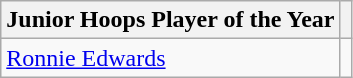<table class="wikitable">
<tr>
<th>Junior Hoops Player of the Year</th>
<th></th>
</tr>
<tr>
<td> <a href='#'>Ronnie Edwards</a></td>
<td align="center"></td>
</tr>
</table>
